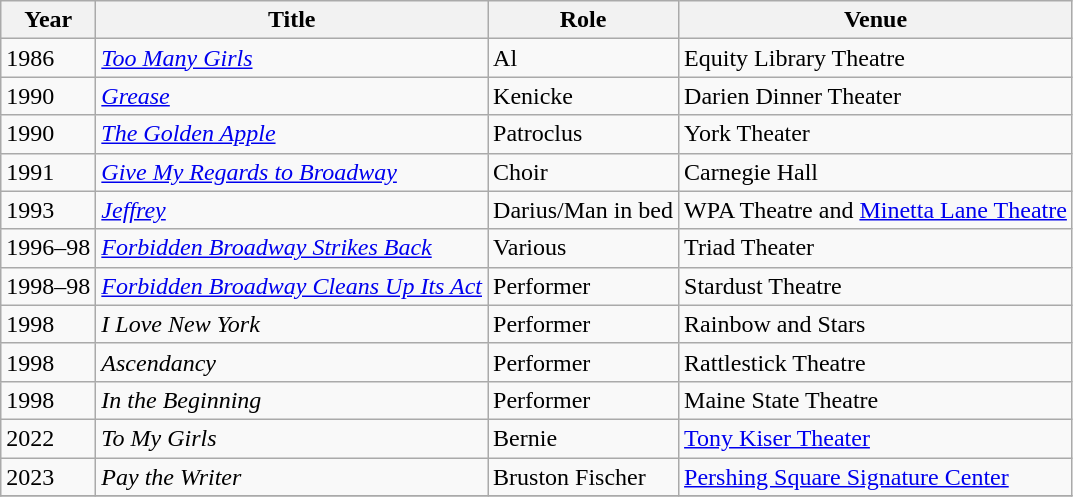<table class="wikitable">
<tr>
<th>Year</th>
<th>Title</th>
<th>Role</th>
<th class="unsortable">Venue</th>
</tr>
<tr>
<td>1986</td>
<td><em><a href='#'>Too Many Girls</a></em></td>
<td>Al</td>
<td>Equity Library Theatre</td>
</tr>
<tr>
<td>1990</td>
<td><em><a href='#'>Grease</a></em></td>
<td>Kenicke</td>
<td>Darien Dinner Theater</td>
</tr>
<tr>
<td>1990</td>
<td><em><a href='#'>The Golden Apple</a></em></td>
<td>Patroclus</td>
<td>York Theater</td>
</tr>
<tr>
<td>1991</td>
<td><em><a href='#'>Give My Regards to Broadway</a></em></td>
<td>Choir</td>
<td>Carnegie Hall</td>
</tr>
<tr>
<td>1993</td>
<td><em><a href='#'>Jeffrey</a></em></td>
<td>Darius/Man in bed</td>
<td>WPA Theatre and <a href='#'>Minetta Lane Theatre</a></td>
</tr>
<tr>
<td>1996–98</td>
<td><em><a href='#'>Forbidden Broadway Strikes Back</a></em></td>
<td>Various</td>
<td>Triad Theater</td>
</tr>
<tr>
<td>1998–98</td>
<td><em><a href='#'>Forbidden Broadway Cleans Up Its Act</a></em></td>
<td>Performer</td>
<td>Stardust Theatre</td>
</tr>
<tr>
<td>1998</td>
<td><em>I Love New York</em></td>
<td>Performer</td>
<td>Rainbow and Stars</td>
</tr>
<tr>
<td>1998</td>
<td><em>Ascendancy</em></td>
<td>Performer</td>
<td>Rattlestick Theatre</td>
</tr>
<tr>
<td>1998</td>
<td><em>In the Beginning</em></td>
<td>Performer</td>
<td>Maine State Theatre</td>
</tr>
<tr>
<td>2022</td>
<td><em>To My Girls</em></td>
<td>Bernie</td>
<td><a href='#'>Tony Kiser Theater</a></td>
</tr>
<tr>
<td>2023</td>
<td><em>Pay the Writer</em></td>
<td>Bruston Fischer</td>
<td><a href='#'>Pershing Square Signature Center</a></td>
</tr>
<tr>
</tr>
</table>
